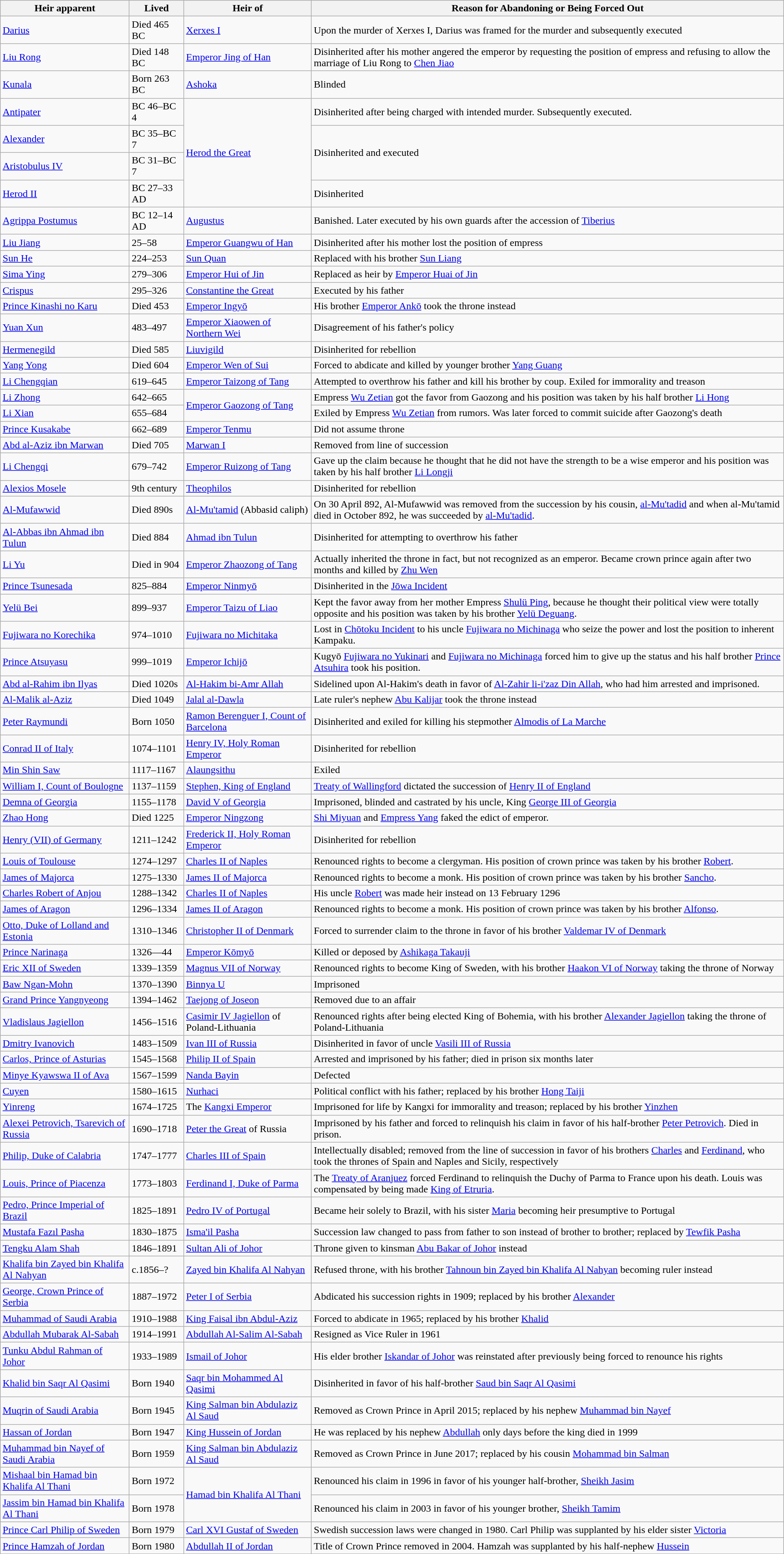<table class="wikitable">
<tr>
<th>Heir apparent</th>
<th>Lived</th>
<th>Heir of</th>
<th>Reason for Abandoning or Being Forced Out</th>
</tr>
<tr>
<td><a href='#'>Darius</a></td>
<td>Died 465 BC</td>
<td><a href='#'>Xerxes I</a></td>
<td>Upon the murder of Xerxes I, Darius was framed for the murder and subsequently executed</td>
</tr>
<tr>
<td><a href='#'>Liu Rong</a></td>
<td>Died 148 BC</td>
<td><a href='#'>Emperor Jing of Han</a></td>
<td>Disinherited after his mother angered the emperor by requesting the position of empress and refusing to allow the marriage of Liu Rong to <a href='#'>Chen Jiao</a></td>
</tr>
<tr>
<td><a href='#'>Kunala</a></td>
<td>Born 263 BC</td>
<td><a href='#'>Ashoka</a></td>
<td>Blinded</td>
</tr>
<tr>
<td><a href='#'>Antipater</a></td>
<td>BC 46–BC 4</td>
<td rowspan=4><a href='#'>Herod the Great</a></td>
<td>Disinherited after being charged with intended murder. Subsequently executed.</td>
</tr>
<tr>
<td><a href='#'>Alexander</a></td>
<td>BC 35–BC 7</td>
<td rowspan=2>Disinherited and executed</td>
</tr>
<tr>
<td><a href='#'>Aristobulus IV</a></td>
<td>BC 31–BC 7</td>
</tr>
<tr>
<td><a href='#'>Herod II</a></td>
<td>BC 27–33 AD</td>
<td>Disinherited</td>
</tr>
<tr>
<td><a href='#'>Agrippa Postumus</a></td>
<td>BC 12–14 AD</td>
<td><a href='#'>Augustus</a></td>
<td>Banished. Later executed by his own guards after the accession of <a href='#'>Tiberius</a></td>
</tr>
<tr>
<td><a href='#'>Liu Jiang</a></td>
<td>25–58</td>
<td><a href='#'>Emperor Guangwu of Han</a></td>
<td>Disinherited after his mother lost the position of empress</td>
</tr>
<tr>
<td><a href='#'>Sun He</a></td>
<td>224–253</td>
<td><a href='#'>Sun Quan</a></td>
<td>Replaced with his brother <a href='#'>Sun Liang</a></td>
</tr>
<tr>
<td><a href='#'>Sima Ying</a></td>
<td>279–306</td>
<td><a href='#'>Emperor Hui of Jin</a></td>
<td>Replaced as heir by <a href='#'>Emperor Huai of Jin</a></td>
</tr>
<tr>
<td><a href='#'>Crispus</a></td>
<td>295–326</td>
<td><a href='#'>Constantine the Great</a></td>
<td>Executed by his father</td>
</tr>
<tr>
<td><a href='#'>Prince Kinashi no Karu</a></td>
<td>Died 453</td>
<td><a href='#'>Emperor Ingyō</a></td>
<td>His brother <a href='#'>Emperor Ankō</a> took the throne instead</td>
</tr>
<tr>
<td><a href='#'>Yuan Xun</a></td>
<td>483–497</td>
<td><a href='#'>Emperor Xiaowen of Northern Wei</a></td>
<td>Disagreement of his father's policy</td>
</tr>
<tr>
<td><a href='#'>Hermenegild</a></td>
<td>Died 585</td>
<td><a href='#'>Liuvigild</a></td>
<td>Disinherited for rebellion</td>
</tr>
<tr>
<td><a href='#'>Yang Yong</a></td>
<td>Died 604</td>
<td><a href='#'>Emperor Wen of Sui</a></td>
<td>Forced to abdicate and killed by younger brother <a href='#'>Yang Guang</a></td>
</tr>
<tr>
<td><a href='#'>Li Chengqian</a></td>
<td>619–645</td>
<td><a href='#'>Emperor Taizong of Tang</a></td>
<td>Attempted to overthrow his father and kill his brother by coup. Exiled for immorality and treason</td>
</tr>
<tr>
<td><a href='#'>Li Zhong</a></td>
<td>642–665</td>
<td rowspan=2><a href='#'>Emperor Gaozong of Tang</a></td>
<td>Empress <a href='#'>Wu Zetian</a> got the favor from Gaozong and his position was taken by his half brother <a href='#'>Li Hong</a></td>
</tr>
<tr>
<td><a href='#'>Li Xian</a></td>
<td>655–684</td>
<td>Exiled by Empress <a href='#'>Wu Zetian</a> from rumors. Was later forced to commit suicide after Gaozong's death</td>
</tr>
<tr>
<td><a href='#'>Prince Kusakabe</a></td>
<td>662–689</td>
<td><a href='#'>Emperor Tenmu</a></td>
<td>Did not assume throne</td>
</tr>
<tr>
<td><a href='#'>Abd al-Aziz ibn Marwan</a></td>
<td>Died 705</td>
<td><a href='#'>Marwan I</a></td>
<td>Removed from line of succession</td>
</tr>
<tr>
<td><a href='#'>Li Chengqi</a></td>
<td>679–742</td>
<td><a href='#'>Emperor Ruizong of Tang</a></td>
<td>Gave up the claim because he thought that he did not have the strength to be a wise emperor and his position was taken by his half brother <a href='#'>Li Longji</a></td>
</tr>
<tr>
<td><a href='#'>Alexios Mosele</a></td>
<td>9th century</td>
<td><a href='#'>Theophilos</a></td>
<td>Disinherited for rebellion</td>
</tr>
<tr>
<td><a href='#'>Al-Mufawwid</a></td>
<td>Died 890s</td>
<td><a href='#'>Al-Mu'tamid</a> (Abbasid caliph)</td>
<td>On 30 April 892, Al-Mufawwid was removed from the succession by his cousin, <a href='#'>al-Mu'tadid</a> and when al-Mu'tamid died in October 892, he was succeeded by <a href='#'>al-Mu'tadid</a>.</td>
</tr>
<tr>
<td><a href='#'>Al-Abbas ibn Ahmad ibn Tulun</a></td>
<td>Died 884</td>
<td><a href='#'>Ahmad ibn Tulun</a></td>
<td>Disinherited for attempting to overthrow his father</td>
</tr>
<tr>
<td><a href='#'>Li Yu</a></td>
<td>Died in 904</td>
<td><a href='#'>Emperor Zhaozong of Tang</a></td>
<td>Actually inherited the throne in fact, but not recognized as an emperor. Became crown prince again after two months and killed by <a href='#'>Zhu Wen</a></td>
</tr>
<tr>
<td><a href='#'>Prince Tsunesada</a></td>
<td>825–884</td>
<td><a href='#'>Emperor Ninmyō</a></td>
<td>Disinherited in the <a href='#'>Jōwa Incident</a></td>
</tr>
<tr>
<td><a href='#'>Yelü Bei</a></td>
<td>899–937</td>
<td><a href='#'>Emperor Taizu of Liao</a></td>
<td>Kept the favor away from her mother Empress <a href='#'>Shulü Ping</a>, because he thought their political view were totally opposite and his position was taken by his brother <a href='#'>Yelü Deguang</a>.</td>
</tr>
<tr>
<td><a href='#'>Fujiwara no Korechika</a></td>
<td>974–1010</td>
<td><a href='#'>Fujiwara no Michitaka</a></td>
<td>Lost in <a href='#'>Chōtoku Incident</a> to his uncle <a href='#'>Fujiwara no Michinaga</a> who seize the power and lost the position to inherent Kampaku.</td>
</tr>
<tr>
<td><a href='#'>Prince Atsuyasu</a></td>
<td>999–1019</td>
<td><a href='#'>Emperor Ichijō</a></td>
<td>Kugyō <a href='#'>Fujiwara no Yukinari</a> and <a href='#'>Fujiwara no Michinaga</a> forced him to give up the status and his half brother <a href='#'>Prince Atsuhira</a> took his position.</td>
</tr>
<tr>
<td><a href='#'>Abd al-Rahim ibn Ilyas</a></td>
<td>Died 1020s</td>
<td><a href='#'>Al-Hakim bi-Amr Allah</a></td>
<td>Sidelined upon Al-Hakim's death in favor of <a href='#'>Al-Zahir li-i'zaz Din Allah</a>, who had him arrested and imprisoned.</td>
</tr>
<tr>
<td><a href='#'>Al-Malik al-Aziz</a></td>
<td>Died 1049</td>
<td><a href='#'>Jalal al-Dawla</a></td>
<td>Late ruler's nephew <a href='#'>Abu Kalijar</a> took the throne instead</td>
</tr>
<tr>
<td><a href='#'>Peter Raymundi</a></td>
<td>Born 1050</td>
<td><a href='#'>Ramon Berenguer I, Count of Barcelona</a></td>
<td>Disinherited and exiled for killing his stepmother <a href='#'>Almodis of La Marche</a></td>
</tr>
<tr>
<td><a href='#'>Conrad II of Italy</a></td>
<td>1074–1101</td>
<td><a href='#'>Henry IV, Holy Roman Emperor</a></td>
<td>Disinherited for rebellion</td>
</tr>
<tr>
<td><a href='#'>Min Shin Saw</a></td>
<td>1117–1167</td>
<td><a href='#'>Alaungsithu</a></td>
<td>Exiled</td>
</tr>
<tr>
<td><a href='#'>William I, Count of Boulogne</a></td>
<td>1137–1159</td>
<td><a href='#'>Stephen, King of England</a></td>
<td><a href='#'>Treaty of Wallingford</a> dictated the succession of <a href='#'>Henry II of England</a></td>
</tr>
<tr>
<td><a href='#'>Demna of Georgia</a></td>
<td>1155–1178</td>
<td><a href='#'>David V of Georgia</a></td>
<td>Imprisoned, blinded and castrated by his uncle, King <a href='#'>George III of Georgia</a></td>
</tr>
<tr>
<td><a href='#'>Zhao Hong</a></td>
<td>Died 1225</td>
<td><a href='#'>Emperor Ningzong</a></td>
<td><a href='#'>Shi Miyuan</a> and <a href='#'>Empress Yang</a> faked the edict of emperor.</td>
</tr>
<tr>
<td><a href='#'>Henry (VII) of Germany</a></td>
<td>1211–1242</td>
<td><a href='#'>Frederick II, Holy Roman Emperor</a></td>
<td>Disinherited for rebellion</td>
</tr>
<tr>
<td><a href='#'>Louis of Toulouse</a></td>
<td>1274–1297</td>
<td><a href='#'>Charles II of Naples</a></td>
<td>Renounced rights to become a clergyman. His position of crown prince was taken by his brother <a href='#'>Robert</a>.</td>
</tr>
<tr>
<td><a href='#'>James of Majorca</a></td>
<td>1275–1330</td>
<td><a href='#'>James II of Majorca</a></td>
<td>Renounced rights to become a monk. His position of crown prince was taken by his brother <a href='#'>Sancho</a>.</td>
</tr>
<tr>
<td><a href='#'>Charles Robert of Anjou</a></td>
<td>1288–1342</td>
<td><a href='#'>Charles II of Naples</a></td>
<td>His uncle <a href='#'>Robert</a> was made heir instead on 13 February 1296</td>
</tr>
<tr>
<td><a href='#'>James of Aragon</a></td>
<td>1296–1334</td>
<td><a href='#'>James II of Aragon</a></td>
<td>Renounced rights to become a monk. His position of crown prince was taken by his brother <a href='#'>Alfonso</a>.</td>
</tr>
<tr>
<td><a href='#'>Otto, Duke of Lolland and Estonia</a></td>
<td>1310–1346</td>
<td><a href='#'>Christopher II of Denmark</a></td>
<td>Forced to surrender claim to the throne in favor of his brother <a href='#'>Valdemar IV of Denmark</a></td>
</tr>
<tr>
<td><a href='#'>Prince Narinaga</a></td>
<td>1326––44</td>
<td><a href='#'>Emperor Kōmyō</a></td>
<td>Killed or deposed by <a href='#'>Ashikaga Takauji</a></td>
</tr>
<tr>
<td><a href='#'>Eric XII of Sweden</a></td>
<td>1339–1359</td>
<td><a href='#'>Magnus VII of Norway</a></td>
<td>Renounced rights to become King of Sweden, with his brother <a href='#'>Haakon VI of Norway</a> taking the throne of Norway</td>
</tr>
<tr>
<td><a href='#'>Baw Ngan-Mohn</a></td>
<td>1370–1390</td>
<td><a href='#'>Binnya U</a></td>
<td>Imprisoned</td>
</tr>
<tr>
<td><a href='#'>Grand Prince Yangnyeong</a></td>
<td>1394–1462</td>
<td><a href='#'>Taejong of Joseon</a></td>
<td>Removed due to an affair</td>
</tr>
<tr>
<td><a href='#'>Vladislaus Jagiellon</a></td>
<td>1456–1516</td>
<td><a href='#'>Casimir IV Jagiellon</a> of Poland-Lithuania</td>
<td>Renounced rights after being elected King of Bohemia, with his brother <a href='#'>Alexander Jagiellon</a> taking the throne of Poland-Lithuania</td>
</tr>
<tr>
<td><a href='#'>Dmitry Ivanovich</a></td>
<td>1483–1509</td>
<td><a href='#'>Ivan III of Russia</a></td>
<td>Disinherited in favor of uncle <a href='#'>Vasili III of Russia</a></td>
</tr>
<tr>
<td><a href='#'>Carlos, Prince of Asturias</a></td>
<td>1545–1568</td>
<td><a href='#'>Philip II of Spain</a></td>
<td>Arrested and imprisoned by his father; died in prison six months later</td>
</tr>
<tr>
<td><a href='#'>Minye Kyawswa II of Ava</a></td>
<td>1567–1599</td>
<td><a href='#'>Nanda Bayin</a></td>
<td>Defected</td>
</tr>
<tr>
<td><a href='#'>Cuyen</a></td>
<td>1580–1615</td>
<td><a href='#'>Nurhaci</a></td>
<td>Political conflict with his father; replaced by his brother <a href='#'>Hong Taiji</a></td>
</tr>
<tr>
<td><a href='#'>Yinreng</a></td>
<td>1674–1725</td>
<td>The <a href='#'>Kangxi Emperor</a></td>
<td>Imprisoned for life by Kangxi for immorality and treason; replaced by his brother <a href='#'>Yinzhen</a></td>
</tr>
<tr>
<td><a href='#'>Alexei Petrovich, Tsarevich of Russia</a></td>
<td>1690–1718</td>
<td><a href='#'>Peter the Great</a> of Russia</td>
<td>Imprisoned by his father and forced to relinquish his claim in favor of his half-brother <a href='#'>Peter Petrovich</a>. Died in prison.</td>
</tr>
<tr>
<td><a href='#'>Philip, Duke of Calabria</a></td>
<td>1747–1777</td>
<td><a href='#'>Charles III of Spain</a></td>
<td>Intellectually disabled; removed from the line of succession in favor of his brothers <a href='#'>Charles</a> and <a href='#'>Ferdinand</a>, who took the thrones of Spain and Naples and Sicily, respectively</td>
</tr>
<tr>
<td><a href='#'>Louis, Prince of Piacenza</a></td>
<td>1773–1803</td>
<td><a href='#'>Ferdinand I, Duke of Parma</a></td>
<td>The <a href='#'>Treaty of Aranjuez</a> forced Ferdinand to relinquish the Duchy of Parma to France upon his death. Louis was compensated by being made <a href='#'>King of Etruria</a>.</td>
</tr>
<tr>
<td><a href='#'>Pedro, Prince Imperial of Brazil</a></td>
<td>1825–1891</td>
<td><a href='#'>Pedro IV of Portugal</a></td>
<td>Became heir solely to Brazil, with his sister <a href='#'>Maria</a> becoming heir presumptive to Portugal</td>
</tr>
<tr>
<td><a href='#'>Mustafa Fazıl Pasha</a></td>
<td>1830–1875</td>
<td><a href='#'>Isma'il Pasha</a></td>
<td>Succession law changed to pass from father to son instead of brother to brother; replaced by <a href='#'>Tewfik Pasha</a></td>
</tr>
<tr>
<td><a href='#'>Tengku Alam Shah</a></td>
<td>1846–1891</td>
<td><a href='#'>Sultan Ali of Johor</a></td>
<td>Throne given to kinsman <a href='#'>Abu Bakar of Johor</a> instead</td>
</tr>
<tr>
<td><a href='#'>Khalifa bin Zayed bin Khalifa Al Nahyan</a></td>
<td>c.1856–?</td>
<td><a href='#'>Zayed bin Khalifa Al Nahyan</a></td>
<td>Refused throne, with his brother <a href='#'>Tahnoun bin Zayed bin Khalifa Al Nahyan</a> becoming ruler instead</td>
</tr>
<tr>
<td><a href='#'>George, Crown Prince of Serbia</a></td>
<td>1887–1972</td>
<td><a href='#'>Peter I of Serbia</a></td>
<td>Abdicated his succession rights in 1909; replaced by his brother <a href='#'>Alexander</a></td>
</tr>
<tr>
<td><a href='#'>Muhammad of Saudi Arabia</a></td>
<td>1910–1988</td>
<td><a href='#'>King Faisal ibn Abdul-Aziz</a></td>
<td>Forced to abdicate in 1965; replaced by his brother <a href='#'>Khalid</a></td>
</tr>
<tr>
<td><a href='#'>Abdullah Mubarak Al-Sabah</a></td>
<td>1914–1991</td>
<td><a href='#'>Abdullah Al-Salim Al-Sabah</a></td>
<td>Resigned as Vice Ruler in 1961</td>
</tr>
<tr>
<td><a href='#'>Tunku Abdul Rahman of Johor</a></td>
<td>1933–1989</td>
<td><a href='#'>Ismail of Johor</a></td>
<td>His elder brother <a href='#'>Iskandar of Johor</a> was reinstated after previously being forced to renounce his rights</td>
</tr>
<tr>
<td><a href='#'>Khalid bin Saqr Al Qasimi</a></td>
<td>Born 1940</td>
<td><a href='#'>Saqr bin Mohammed Al Qasimi</a></td>
<td>Disinherited in favor of his half-brother <a href='#'>Saud bin Saqr Al Qasimi</a></td>
</tr>
<tr>
<td><a href='#'>Muqrin of Saudi Arabia</a></td>
<td>Born 1945</td>
<td><a href='#'>King Salman bin Abdulaziz Al Saud</a></td>
<td>Removed as Crown Prince in April 2015; replaced by his nephew <a href='#'>Muhammad bin Nayef</a></td>
</tr>
<tr>
<td><a href='#'>Hassan of Jordan</a></td>
<td>Born 1947</td>
<td><a href='#'>King Hussein of Jordan</a></td>
<td>He was replaced by his nephew <a href='#'>Abdullah</a> only days before the king died in 1999</td>
</tr>
<tr>
<td><a href='#'>Muhammad bin Nayef of Saudi Arabia</a></td>
<td>Born 1959</td>
<td><a href='#'>King Salman bin Abdulaziz Al Saud</a></td>
<td>Removed as Crown Prince in June 2017; replaced by his cousin <a href='#'>Mohammad bin Salman</a></td>
</tr>
<tr>
<td><a href='#'>Mishaal bin Hamad bin Khalifa Al Thani</a></td>
<td>Born 1972</td>
<td rowspan=2><a href='#'>Hamad bin Khalifa Al Thani</a></td>
<td>Renounced his claim in 1996 in favor of his younger half-brother, <a href='#'>Sheikh Jasim</a></td>
</tr>
<tr>
<td><a href='#'>Jassim bin Hamad bin Khalifa Al Thani</a></td>
<td>Born 1978</td>
<td>Renounced his claim in 2003 in favor of his younger brother, <a href='#'>Sheikh Tamim</a></td>
</tr>
<tr>
<td><a href='#'>Prince Carl Philip of Sweden</a></td>
<td>Born 1979</td>
<td><a href='#'>Carl XVI Gustaf of Sweden</a></td>
<td>Swedish succession laws were changed in 1980. Carl Philip was supplanted by his elder sister <a href='#'>Victoria</a></td>
</tr>
<tr>
<td><a href='#'>Prince Hamzah of Jordan</a></td>
<td>Born 1980</td>
<td><a href='#'>Abdullah II of Jordan</a></td>
<td>Title of Crown Prince removed in 2004. Hamzah was supplanted by his half-nephew <a href='#'>Hussein</a></td>
</tr>
</table>
